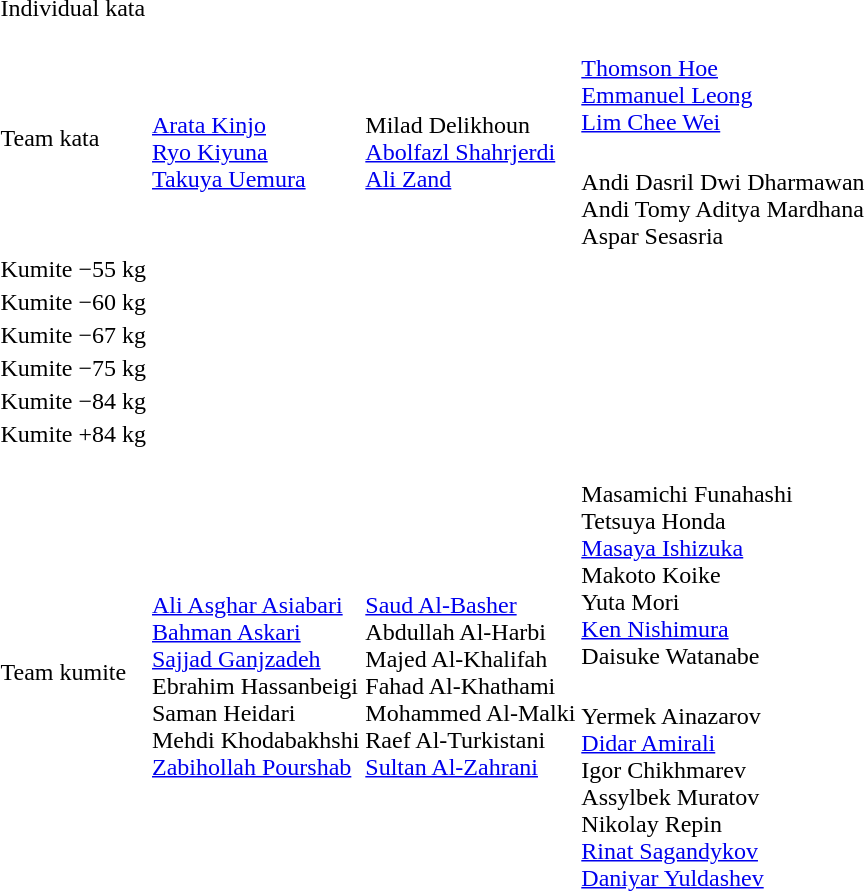<table>
<tr>
<td rowspan=2>Individual kata</td>
<td rowspan=2></td>
<td rowspan=2></td>
<td></td>
</tr>
<tr>
<td></td>
</tr>
<tr>
<td rowspan=2>Team kata</td>
<td rowspan=2><br><a href='#'>Arata Kinjo</a><br><a href='#'>Ryo Kiyuna</a><br><a href='#'>Takuya Uemura</a></td>
<td rowspan=2><br>Milad Delikhoun<br><a href='#'>Abolfazl Shahrjerdi</a><br><a href='#'>Ali Zand</a></td>
<td><br><a href='#'>Thomson Hoe</a><br><a href='#'>Emmanuel Leong</a><br><a href='#'>Lim Chee Wei</a></td>
</tr>
<tr>
<td><br>Andi Dasril Dwi Dharmawan<br>Andi Tomy Aditya Mardhana<br>Aspar Sesasria</td>
</tr>
<tr>
<td rowspan=2>Kumite −55 kg</td>
<td rowspan=2></td>
<td rowspan=2></td>
<td></td>
</tr>
<tr>
<td></td>
</tr>
<tr>
<td rowspan=2>Kumite −60 kg</td>
<td rowspan=2></td>
<td rowspan=2></td>
<td></td>
</tr>
<tr>
<td></td>
</tr>
<tr>
<td rowspan=2>Kumite −67 kg</td>
<td rowspan=2></td>
<td rowspan=2></td>
<td></td>
</tr>
<tr>
<td></td>
</tr>
<tr>
<td rowspan=2>Kumite −75 kg</td>
<td rowspan=2></td>
<td rowspan=2></td>
<td></td>
</tr>
<tr>
<td></td>
</tr>
<tr>
<td rowspan=2>Kumite −84 kg</td>
<td rowspan=2></td>
<td rowspan=2></td>
<td></td>
</tr>
<tr>
<td></td>
</tr>
<tr>
<td rowspan=2>Kumite +84 kg</td>
<td rowspan=2></td>
<td rowspan=2></td>
<td></td>
</tr>
<tr>
<td></td>
</tr>
<tr>
<td rowspan=2>Team kumite</td>
<td rowspan=2><br><a href='#'>Ali Asghar Asiabari</a><br><a href='#'>Bahman Askari</a><br><a href='#'>Sajjad Ganjzadeh</a><br>Ebrahim Hassanbeigi<br>Saman Heidari<br>Mehdi Khodabakhshi<br><a href='#'>Zabihollah Pourshab</a></td>
<td rowspan=2><br><a href='#'>Saud Al-Basher</a><br>Abdullah Al-Harbi<br>Majed Al-Khalifah<br>Fahad Al-Khathami<br>Mohammed Al-Malki<br>Raef Al-Turkistani<br><a href='#'>Sultan Al-Zahrani</a></td>
<td><br>Masamichi Funahashi<br>Tetsuya Honda<br><a href='#'>Masaya Ishizuka</a><br>Makoto Koike<br>Yuta Mori<br><a href='#'>Ken Nishimura</a><br>Daisuke Watanabe</td>
</tr>
<tr>
<td><br>Yermek Ainazarov<br><a href='#'>Didar Amirali</a><br>Igor Chikhmarev<br>Assylbek Muratov<br>Nikolay Repin<br><a href='#'>Rinat Sagandykov</a><br><a href='#'>Daniyar Yuldashev</a></td>
</tr>
</table>
